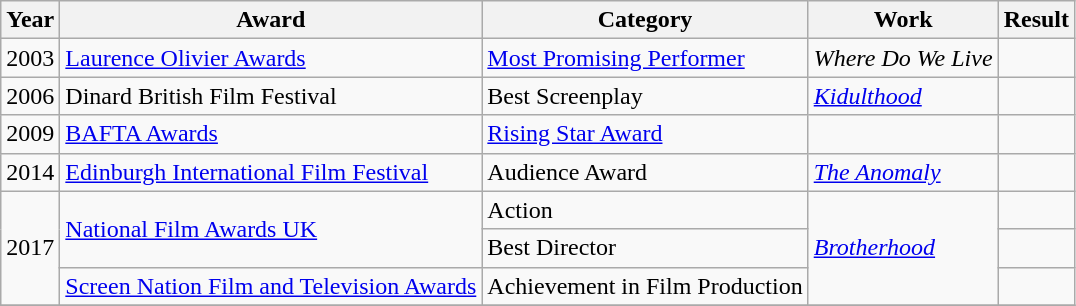<table class="wikitable sortable">
<tr>
<th>Year</th>
<th>Award</th>
<th>Category</th>
<th>Work</th>
<th>Result</th>
</tr>
<tr>
<td>2003</td>
<td><a href='#'>Laurence Olivier Awards</a></td>
<td><a href='#'>Most Promising Performer</a></td>
<td><em>Where Do We Live</em></td>
<td></td>
</tr>
<tr>
<td>2006</td>
<td>Dinard British Film Festival</td>
<td>Best Screenplay</td>
<td><em><a href='#'>Kidulthood</a></em></td>
<td></td>
</tr>
<tr>
<td>2009</td>
<td><a href='#'>BAFTA Awards</a></td>
<td><a href='#'>Rising Star Award</a></td>
<td></td>
<td></td>
</tr>
<tr>
<td>2014</td>
<td><a href='#'>Edinburgh International Film Festival</a></td>
<td>Audience Award</td>
<td><em><a href='#'>The Anomaly</a></em></td>
<td></td>
</tr>
<tr>
<td rowspan="3">2017</td>
<td rowspan="2"><a href='#'>National Film Awards UK</a></td>
<td>Action</td>
<td rowspan="3"><em><a href='#'>Brotherhood</a></em></td>
<td></td>
</tr>
<tr>
<td>Best Director</td>
<td></td>
</tr>
<tr>
<td><a href='#'>Screen Nation Film and Television Awards</a></td>
<td>Achievement in Film Production</td>
<td></td>
</tr>
<tr>
</tr>
</table>
